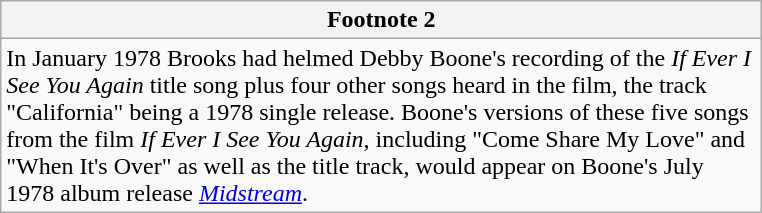<table class="wikitable floatleft collapsible collapsed">
<tr>
<th>Footnote 2</th>
</tr>
<tr>
<td style="width:500px;">In January 1978 Brooks had helmed Debby Boone's recording of the <em>If Ever I See You Again</em> title song plus four other songs heard in the film, the track "California" being a 1978 single release. Boone's versions of these five songs from the film <em>If Ever I See You Again</em>, including "Come Share My Love" and "When It's Over" as well as the title track, would appear on Boone's July 1978 album release <em><a href='#'>Midstream</a></em>.</td>
</tr>
</table>
